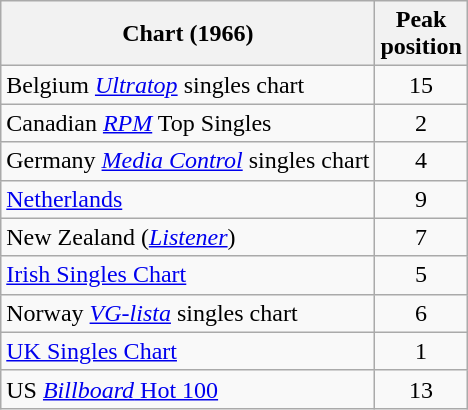<table class="wikitable sortable">
<tr>
<th>Chart (1966)</th>
<th>Peak<br>position</th>
</tr>
<tr>
<td align="left">Belgium <em><a href='#'>Ultratop</a></em> singles chart</td>
<td style="text-align:center;">15</td>
</tr>
<tr>
<td align="left">Canadian <em><a href='#'>RPM</a></em> Top Singles</td>
<td style="text-align:center;">2</td>
</tr>
<tr>
<td align="left">Germany <em><a href='#'>Media Control</a></em> singles chart</td>
<td style="text-align:center;">4</td>
</tr>
<tr>
<td align="left"><a href='#'>Netherlands</a></td>
<td style="text-align:center;">9</td>
</tr>
<tr>
<td>New Zealand (<em><a href='#'>Listener</a></em>)</td>
<td style="text-align:center;">7</td>
</tr>
<tr>
<td align="left"><a href='#'>Irish Singles Chart</a></td>
<td style="text-align:center;">5</td>
</tr>
<tr>
<td align="left">Norway <em><a href='#'>VG-lista</a></em> singles chart</td>
<td style="text-align:center;">6</td>
</tr>
<tr>
<td align="left"><a href='#'>UK Singles Chart</a></td>
<td style="text-align:center;">1</td>
</tr>
<tr>
<td align="left">US <a href='#'><em>Billboard</em> Hot 100</a></td>
<td style="text-align:center;">13</td>
</tr>
</table>
